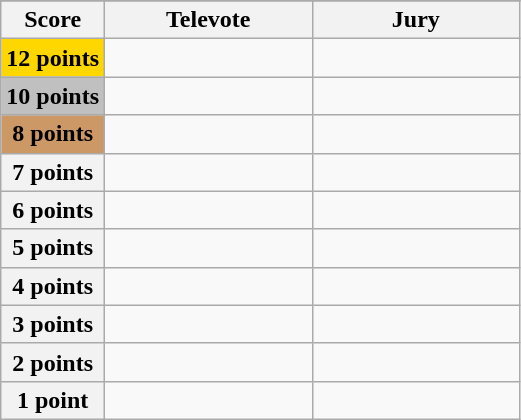<table class="wikitable">
<tr>
</tr>
<tr>
<th scope="col" width="20%">Score</th>
<th scope="col" width="40%">Televote</th>
<th scope="col" width="40%">Jury</th>
</tr>
<tr>
<th scope="row" style="background:gold">12 points</th>
<td></td>
<td></td>
</tr>
<tr>
<th scope="row" style="background:silver">10 points</th>
<td></td>
<td></td>
</tr>
<tr>
<th scope="row" style="background:#CC9966">8 points</th>
<td></td>
<td></td>
</tr>
<tr>
<th scope="row">7 points</th>
<td></td>
<td></td>
</tr>
<tr>
<th scope="row">6 points</th>
<td></td>
<td></td>
</tr>
<tr>
<th scope="row">5 points</th>
<td></td>
<td></td>
</tr>
<tr>
<th scope="row">4 points</th>
<td></td>
<td></td>
</tr>
<tr>
<th scope="row">3 points</th>
<td></td>
<td></td>
</tr>
<tr>
<th scope="row">2 points</th>
<td></td>
<td></td>
</tr>
<tr>
<th scope="row">1 point</th>
<td></td>
<td></td>
</tr>
</table>
